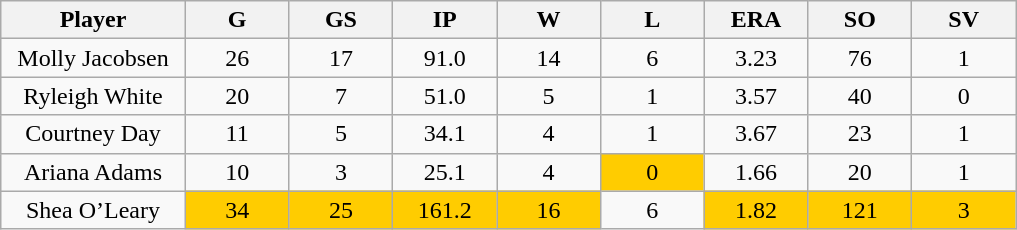<table class="wikitable sortable">
<tr>
<th bgcolor="#DDDDFF" width="16%">Player</th>
<th bgcolor="#DDDDFF" width="9%">G</th>
<th bgcolor="#DDDDFF" width="9%">GS</th>
<th bgcolor="#DDDDFF" width="9%">IP</th>
<th bgcolor="#DDDDFF" width="9%">W</th>
<th bgcolor="#DDDDFF" width="9%">L</th>
<th bgcolor="#DDDDFF" width="9%">ERA</th>
<th bgcolor="#DDDDFF" width="9%">SO</th>
<th bgcolor="#DDDDFF" width="9%">SV</th>
</tr>
<tr style="text-align:center;">
<td>Molly Jacobsen</td>
<td>26</td>
<td>17</td>
<td>91.0</td>
<td>14</td>
<td>6</td>
<td>3.23</td>
<td>76</td>
<td>1</td>
</tr>
<tr style="text-align:center;">
<td>Ryleigh White</td>
<td>20</td>
<td>7</td>
<td>51.0</td>
<td>5</td>
<td>1</td>
<td>3.57</td>
<td>40</td>
<td>0</td>
</tr>
<tr style="text-align:center;">
<td>Courtney Day</td>
<td>11</td>
<td>5</td>
<td>34.1</td>
<td>4</td>
<td>1</td>
<td>3.67</td>
<td>23</td>
<td>1</td>
</tr>
<tr style="text-align:center;">
<td>Ariana Adams</td>
<td>10</td>
<td>3</td>
<td>25.1</td>
<td>4</td>
<td style="background:#fc0;">0</td>
<td>1.66</td>
<td>20</td>
<td>1</td>
</tr>
<tr style="text-align:center;">
<td>Shea O’Leary</td>
<td style="background:#fc0;">34</td>
<td style="background:#fc0;">25</td>
<td style="background:#fc0;">161.2</td>
<td style="background:#fc0;">16</td>
<td>6</td>
<td style="background:#fc0;">1.82</td>
<td style="background:#fc0;">121</td>
<td style="background:#fc0;">3</td>
</tr>
</table>
